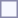<table style="border:1px solid #8888aa; background-color:#f7f8ff; padding:5px; font-size:95%; margin: 0px 12px 12px 0px;">
</table>
